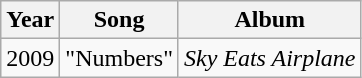<table class=wikitable>
<tr>
<th>Year</th>
<th>Song</th>
<th>Album</th>
</tr>
<tr>
<td>2009</td>
<td>"Numbers"</td>
<td><em>Sky Eats Airplane</em></td>
</tr>
</table>
